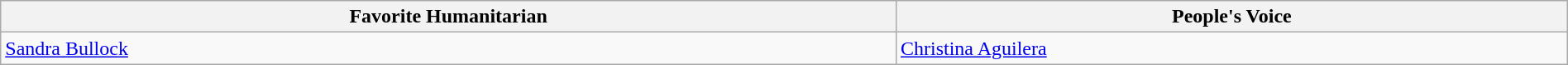<table class="wikitable" style="width:100%;">
<tr>
<th>Favorite Humanitarian</th>
<th>People's Voice</th>
</tr>
<tr>
<td valign="top"><a href='#'>Sandra Bullock</a></td>
<td valign="top"><a href='#'>Christina Aguilera</a></td>
</tr>
</table>
